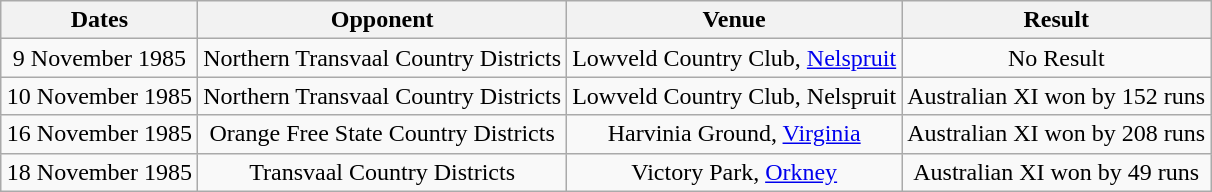<table class="wikitable" style="text-align:center; margin:auto">
<tr>
<th>Dates</th>
<th>Opponent</th>
<th>Venue</th>
<th>Result</th>
</tr>
<tr>
<td>9 November 1985</td>
<td>Northern Transvaal Country Districts</td>
<td>Lowveld Country Club, <a href='#'>Nelspruit</a></td>
<td>No Result</td>
</tr>
<tr>
<td>10 November 1985</td>
<td>Northern Transvaal Country Districts</td>
<td>Lowveld Country Club, Nelspruit</td>
<td>Australian XI won by 152 runs</td>
</tr>
<tr>
<td>16 November 1985</td>
<td>Orange Free State Country Districts</td>
<td>Harvinia Ground, <a href='#'>Virginia</a></td>
<td>Australian XI won by 208 runs</td>
</tr>
<tr>
<td>18 November 1985</td>
<td>Transvaal Country Districts</td>
<td>Victory Park, <a href='#'>Orkney</a></td>
<td>Australian XI won by 49 runs</td>
</tr>
</table>
